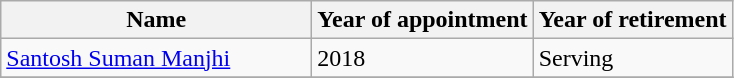<table class="wikitable sortable">
<tr>
<th style="width:200px">Name</th>
<th>Year of appointment</th>
<th>Year of retirement</th>
</tr>
<tr>
<td><a href='#'>Santosh Suman Manjhi</a></td>
<td>2018</td>
<td>Serving</td>
</tr>
<tr>
</tr>
</table>
